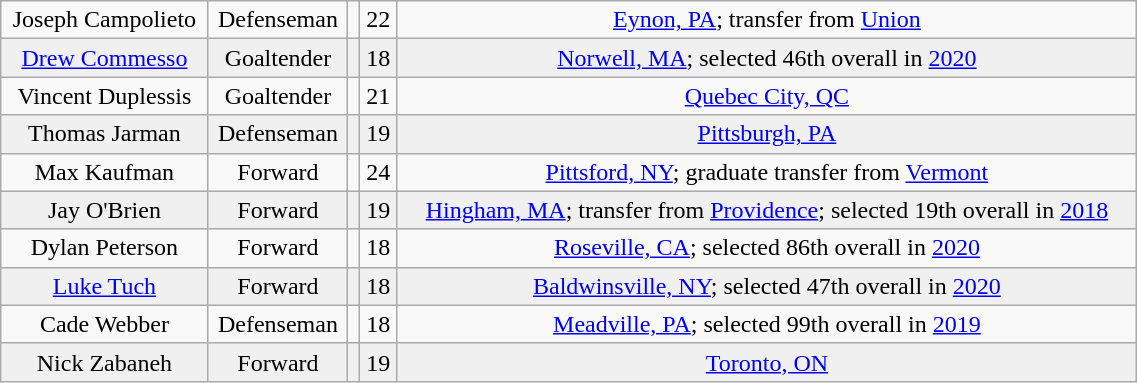<table class="wikitable" width="60%">
<tr align="center" bgcolor="">
<td>Joseph Campolieto</td>
<td>Defenseman</td>
<td></td>
<td>22</td>
<td><a href='#'>Eynon, PA</a>; transfer from <a href='#'>Union</a></td>
</tr>
<tr align="center" bgcolor="f0f0f0">
<td><a href='#'>Drew Commesso</a></td>
<td>Goaltender</td>
<td></td>
<td>18</td>
<td><a href='#'>Norwell, MA</a>; selected 46th overall in <a href='#'>2020</a></td>
</tr>
<tr align="center" bgcolor="">
<td>Vincent Duplessis</td>
<td>Goaltender</td>
<td></td>
<td>21</td>
<td><a href='#'>Quebec City, QC</a></td>
</tr>
<tr align="center" bgcolor="f0f0f0">
<td>Thomas Jarman</td>
<td>Defenseman</td>
<td></td>
<td>19</td>
<td><a href='#'>Pittsburgh, PA</a></td>
</tr>
<tr align="center" bgcolor="">
<td>Max Kaufman</td>
<td>Forward</td>
<td></td>
<td>24</td>
<td><a href='#'>Pittsford, NY</a>; graduate transfer from <a href='#'>Vermont</a></td>
</tr>
<tr align="center" bgcolor="f0f0f0">
<td>Jay O'Brien</td>
<td>Forward</td>
<td></td>
<td>19</td>
<td><a href='#'>Hingham, MA</a>; transfer from <a href='#'>Providence</a>; selected 19th overall in <a href='#'>2018</a></td>
</tr>
<tr align="center" bgcolor="">
<td>Dylan Peterson</td>
<td>Forward</td>
<td></td>
<td>18</td>
<td><a href='#'>Roseville, CA</a>; selected 86th overall in <a href='#'>2020</a></td>
</tr>
<tr align="center" bgcolor="f0f0f0">
<td><a href='#'>Luke Tuch</a></td>
<td>Forward</td>
<td></td>
<td>18</td>
<td><a href='#'>Baldwinsville, NY</a>; selected 47th overall in <a href='#'>2020</a></td>
</tr>
<tr align="center" bgcolor="">
<td>Cade Webber</td>
<td>Defenseman</td>
<td></td>
<td>18</td>
<td><a href='#'>Meadville, PA</a>; selected 99th overall in <a href='#'>2019</a></td>
</tr>
<tr align="center" bgcolor="f0f0f0">
<td>Nick Zabaneh</td>
<td>Forward</td>
<td></td>
<td>19</td>
<td><a href='#'>Toronto, ON</a></td>
</tr>
</table>
